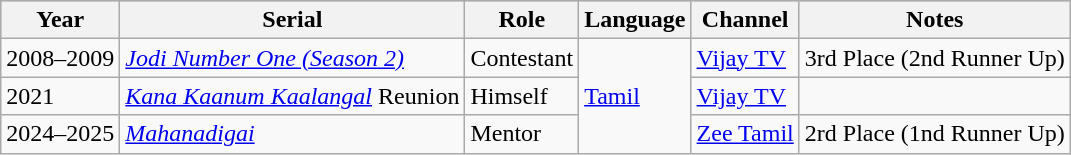<table class="wikitable">
<tr style="background:#cccccf;">
<th>Year</th>
<th>Serial</th>
<th>Role</th>
<th>Language</th>
<th>Channel</th>
<th>Notes</th>
</tr>
<tr>
<td>2008–2009</td>
<td><em><a href='#'>Jodi Number One (Season 2)</a></em></td>
<td>Contestant</td>
<td rowspan=5><a href='#'>Tamil</a></td>
<td><a href='#'>Vijay TV</a></td>
<td>3rd Place (2nd Runner Up)</td>
</tr>
<tr>
<td>2021</td>
<td><em><a href='#'>Kana Kaanum Kaalangal</a></em> Reunion</td>
<td>Himself</td>
<td><a href='#'>Vijay TV</a></td>
<td></td>
</tr>
<tr>
<td>2024–2025</td>
<td><em><a href='#'>Mahanadigai</a></em></td>
<td>Mentor</td>
<td><a href='#'>Zee Tamil</a></td>
<td>2rd Place (1nd Runner Up)</td>
</tr>
</table>
